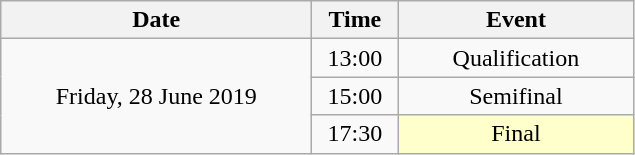<table class = "wikitable" style="text-align:center;">
<tr>
<th width=200>Date</th>
<th width=50>Time</th>
<th width=150>Event</th>
</tr>
<tr>
<td rowspan=3>Friday, 28 June 2019</td>
<td>13:00</td>
<td>Qualification</td>
</tr>
<tr>
<td>15:00</td>
<td>Semifinal</td>
</tr>
<tr>
<td>17:30</td>
<td bgcolor=ffffcc>Final</td>
</tr>
</table>
